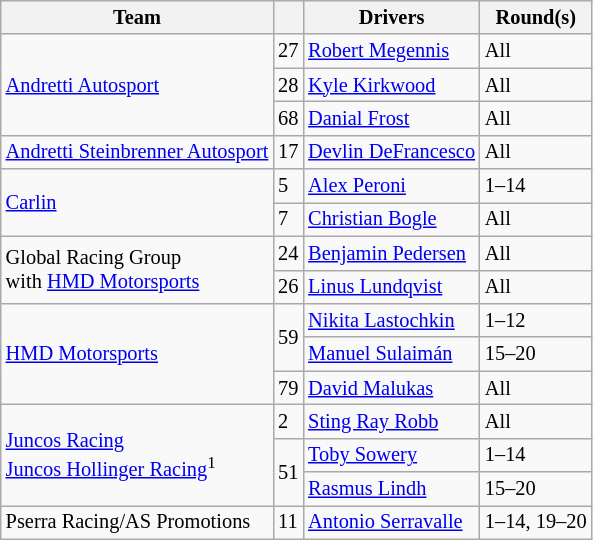<table class="wikitable" style="font-size:85%">
<tr>
<th>Team</th>
<th></th>
<th>Drivers</th>
<th>Round(s)</th>
</tr>
<tr>
<td rowspan="3"><a href='#'>Andretti Autosport</a></td>
<td>27</td>
<td> <a href='#'>Robert Megennis</a></td>
<td>All</td>
</tr>
<tr>
<td>28</td>
<td> <a href='#'>Kyle Kirkwood</a></td>
<td>All</td>
</tr>
<tr>
<td>68</td>
<td> <a href='#'>Danial Frost</a></td>
<td>All</td>
</tr>
<tr>
<td><a href='#'>Andretti Steinbrenner Autosport</a></td>
<td>17</td>
<td> <a href='#'>Devlin DeFrancesco</a></td>
<td>All</td>
</tr>
<tr>
<td rowspan="2"><a href='#'>Carlin</a></td>
<td>5</td>
<td> <a href='#'>Alex Peroni</a></td>
<td>1–14</td>
</tr>
<tr>
<td>7</td>
<td> <a href='#'>Christian Bogle</a></td>
<td>All</td>
</tr>
<tr>
<td rowspan="2">Global Racing Group<br>with <a href='#'>HMD Motorsports</a></td>
<td>24</td>
<td nowrap> <a href='#'>Benjamin Pedersen</a></td>
<td>All</td>
</tr>
<tr>
<td>26</td>
<td> <a href='#'>Linus Lundqvist</a></td>
<td>All</td>
</tr>
<tr>
<td rowspan="3"><a href='#'>HMD Motorsports</a></td>
<td rowspan="2">59</td>
<td> <a href='#'>Nikita Lastochkin</a></td>
<td>1–12</td>
</tr>
<tr>
<td> <a href='#'>Manuel Sulaimán</a></td>
<td>15–20</td>
</tr>
<tr>
<td>79</td>
<td> <a href='#'>David Malukas</a></td>
<td>All</td>
</tr>
<tr>
<td rowspan="3"><a href='#'>Juncos Racing</a><br><a href='#'>Juncos Hollinger Racing</a><sup>1</sup></td>
<td>2</td>
<td> <a href='#'>Sting Ray Robb</a></td>
<td>All</td>
</tr>
<tr>
<td rowspan="2">51</td>
<td> <a href='#'>Toby Sowery</a></td>
<td>1–14</td>
</tr>
<tr>
<td> <a href='#'>Rasmus Lindh</a></td>
<td>15–20</td>
</tr>
<tr>
<td>Pserra Racing/AS Promotions</td>
<td>11</td>
<td> <a href='#'>Antonio Serravalle</a></td>
<td>1–14, 19–20</td>
</tr>
</table>
